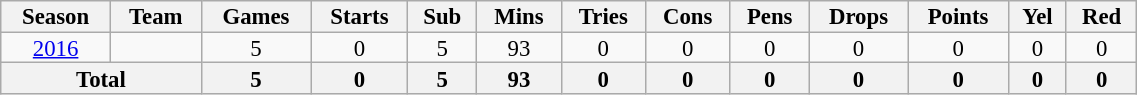<table class="wikitable" style="text-align:center; line-height:90%; font-size:95%; width:60%;">
<tr>
<th>Season</th>
<th>Team</th>
<th>Games</th>
<th>Starts</th>
<th>Sub</th>
<th>Mins</th>
<th>Tries</th>
<th>Cons</th>
<th>Pens</th>
<th>Drops</th>
<th>Points</th>
<th>Yel</th>
<th>Red</th>
</tr>
<tr>
<td><a href='#'>2016</a></td>
<td></td>
<td>5</td>
<td>0</td>
<td>5</td>
<td>93</td>
<td>0</td>
<td>0</td>
<td>0</td>
<td>0</td>
<td>0</td>
<td>0</td>
<td>0</td>
</tr>
<tr>
<th colspan="2">Total</th>
<th>5</th>
<th>0</th>
<th>5</th>
<th>93</th>
<th>0</th>
<th>0</th>
<th>0</th>
<th>0</th>
<th>0</th>
<th>0</th>
<th>0</th>
</tr>
</table>
